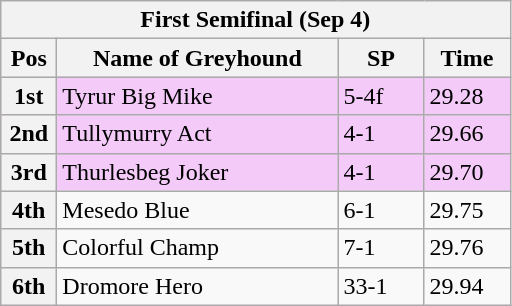<table class="wikitable">
<tr>
<th colspan="6">First Semifinal (Sep 4)</th>
</tr>
<tr>
<th width=30>Pos</th>
<th width=180>Name of Greyhound</th>
<th width=50>SP</th>
<th width=50>Time</th>
</tr>
<tr style="background: #f4caf9;">
<th>1st</th>
<td>Tyrur Big Mike</td>
<td>5-4f</td>
<td>29.28</td>
</tr>
<tr style="background: #f4caf9;">
<th>2nd</th>
<td>Tullymurry Act</td>
<td>4-1</td>
<td>29.66</td>
</tr>
<tr style="background: #f4caf9;">
<th>3rd</th>
<td>Thurlesbeg Joker</td>
<td>4-1</td>
<td>29.70</td>
</tr>
<tr>
<th>4th</th>
<td>Mesedo Blue</td>
<td>6-1</td>
<td>29.75</td>
</tr>
<tr>
<th>5th</th>
<td>Colorful Champ</td>
<td>7-1</td>
<td>29.76</td>
</tr>
<tr>
<th>6th</th>
<td>Dromore Hero</td>
<td>33-1</td>
<td>29.94</td>
</tr>
</table>
